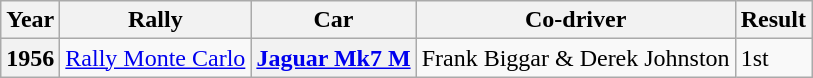<table class="wikitable">
<tr>
<th>Year</th>
<th>Rally</th>
<th>Car</th>
<th>Co-driver</th>
<th>Result</th>
</tr>
<tr>
<th>1956</th>
<td><a href='#'>Rally Monte Carlo</a></td>
<th><a href='#'>Jaguar Mk7 M</a></th>
<td>Frank Biggar & Derek Johnston</td>
<td>1st</td>
</tr>
</table>
